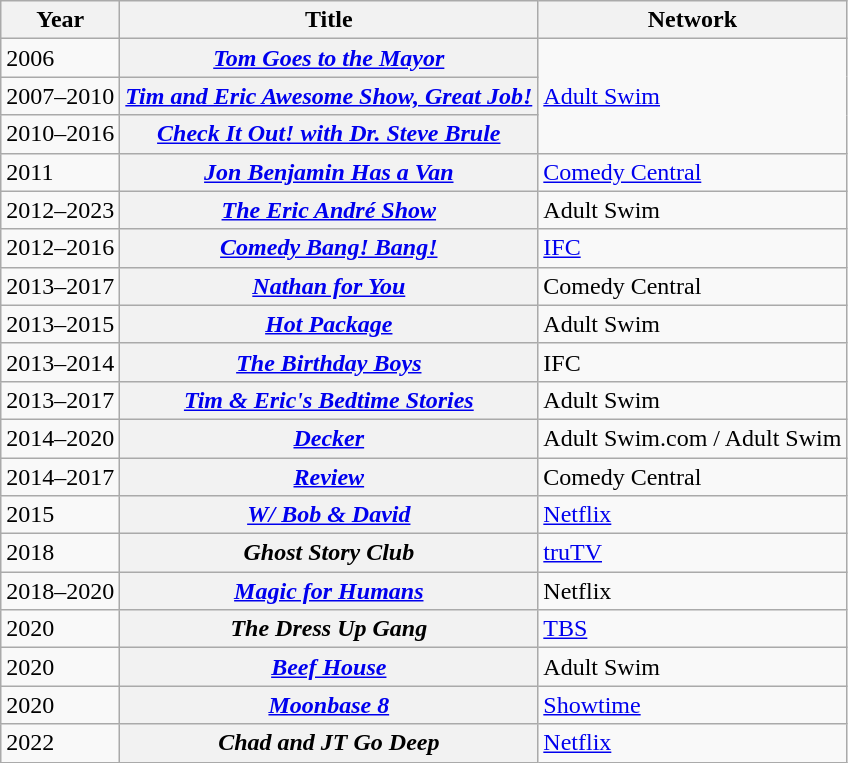<table class="wikitable">
<tr>
<th scope="col">Year</th>
<th scope="col">Title</th>
<th scope="col">Network</th>
</tr>
<tr>
<td>2006</td>
<th scope="row"><em><a href='#'>Tom Goes to the Mayor</a></em></th>
<td rowspan="3"><a href='#'>Adult Swim</a></td>
</tr>
<tr>
<td>2007–2010</td>
<th scope="row"><em><a href='#'>Tim and Eric Awesome Show, Great Job!</a></em></th>
</tr>
<tr>
<td>2010–2016</td>
<th scope="row"><em><a href='#'>Check It Out! with Dr. Steve Brule</a></em></th>
</tr>
<tr>
<td>2011</td>
<th scope="row"><em><a href='#'>Jon Benjamin Has a Van</a></em></th>
<td><a href='#'>Comedy Central</a></td>
</tr>
<tr>
<td>2012–2023</td>
<th scope="row"><em><a href='#'>The Eric André Show</a></em></th>
<td>Adult Swim</td>
</tr>
<tr>
<td>2012–2016</td>
<th scope="row"><em><a href='#'>Comedy Bang! Bang!</a></em></th>
<td><a href='#'>IFC</a></td>
</tr>
<tr>
<td>2013–2017</td>
<th scope="row"><em><a href='#'>Nathan for You</a></em></th>
<td>Comedy Central</td>
</tr>
<tr>
<td>2013–2015</td>
<th scope="row"><em><a href='#'>Hot Package</a></em></th>
<td>Adult Swim</td>
</tr>
<tr>
<td>2013–2014</td>
<th scope="row"><em><a href='#'>The Birthday Boys</a></em></th>
<td>IFC</td>
</tr>
<tr>
<td>2013–2017</td>
<th scope="row"><em><a href='#'>Tim & Eric's Bedtime Stories</a></em></th>
<td>Adult Swim</td>
</tr>
<tr>
<td>2014–2020</td>
<th scope="row"><em><a href='#'>Decker</a></em></th>
<td>Adult Swim.com / Adult Swim</td>
</tr>
<tr>
<td>2014–2017</td>
<th scope="row"><em><a href='#'>Review</a></em></th>
<td>Comedy Central</td>
</tr>
<tr>
<td>2015</td>
<th scope="row"><em><a href='#'>W/ Bob & David</a></em></th>
<td><a href='#'>Netflix</a></td>
</tr>
<tr>
<td>2018</td>
<th scope="row"><em>Ghost Story Club</em></th>
<td><a href='#'>truTV</a></td>
</tr>
<tr>
<td>2018–2020</td>
<th scope="row"><em><a href='#'>Magic for Humans</a></em></th>
<td>Netflix</td>
</tr>
<tr>
<td>2020</td>
<th scope="row"><em>The Dress Up Gang</em></th>
<td><a href='#'>TBS</a></td>
</tr>
<tr>
<td>2020</td>
<th scope="row"><em><a href='#'>Beef House</a></em></th>
<td>Adult Swim</td>
</tr>
<tr>
<td>2020</td>
<th scope="row"><em><a href='#'>Moonbase 8</a></em></th>
<td><a href='#'>Showtime</a></td>
</tr>
<tr>
<td>2022</td>
<th scope="row"><em>Chad and JT Go Deep</em></th>
<td><a href='#'>Netflix</a></td>
</tr>
</table>
